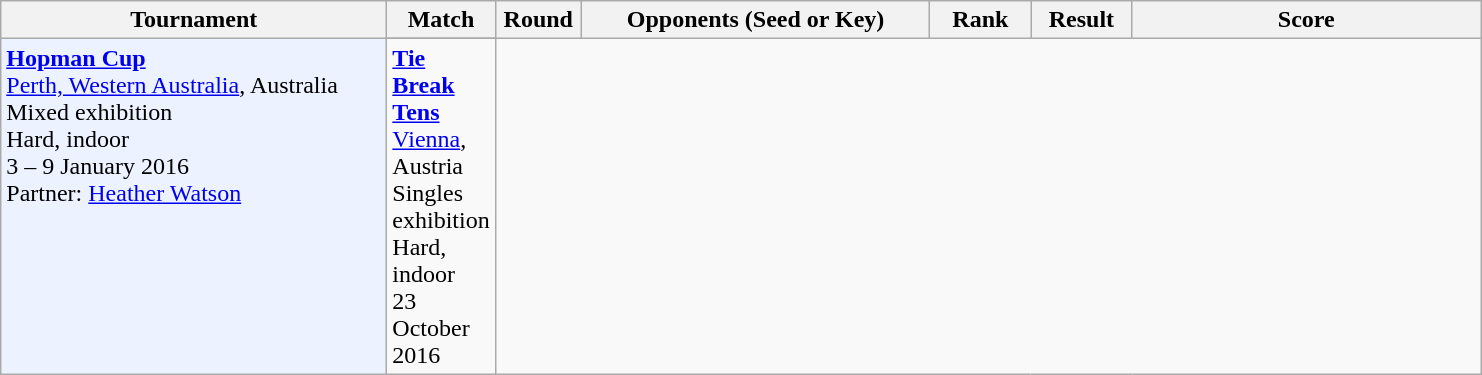<table class="wikitable">
<tr>
<th style="width:250px;">Tournament</th>
<th style="width:50px;">Match</th>
<th style="width:50px;">Round</th>
<th style="width:225px;">Opponents (Seed or Key)</th>
<th style="width:60px;">Rank</th>
<th style="width:60px;">Result</th>
<th style="width:225px;">Score</th>
</tr>
<tr>
<td rowspan="7" style="background:#ECF2FF; text-align:left; vertical-align:top;"><strong><a href='#'>Hopman Cup</a></strong><br> <a href='#'>Perth, Western Australia</a>, Australia<br>Mixed exhibition<br>Hard, indoor<br>3 – 9 January 2016<br>Partner:  <a href='#'>Heather Watson</a><br>




</td>
</tr>
<tr>
<td rowspan="5" text-align:left; vertical-align:top;"><strong><a href='#'>Tie Break Tens</a></strong><br> <a href='#'>Vienna</a>, Austria<br>Singles exhibition<br>Hard, indoor<br>23 October 2016<br>


</td>
</tr>
</table>
